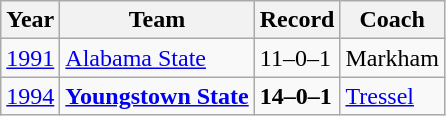<table class="wikitable">
<tr>
<th>Year</th>
<th>Team</th>
<th>Record</th>
<th>Coach</th>
</tr>
<tr>
<td><a href='#'>1991</a></td>
<td><a href='#'>Alabama State</a></td>
<td>11–0–1</td>
<td>Markham</td>
</tr>
<tr>
<td><a href='#'>1994</a></td>
<td><strong><a href='#'>Youngstown State</a></strong></td>
<td><strong>14–0–1</strong></td>
<td><a href='#'>Tressel</a></td>
</tr>
</table>
